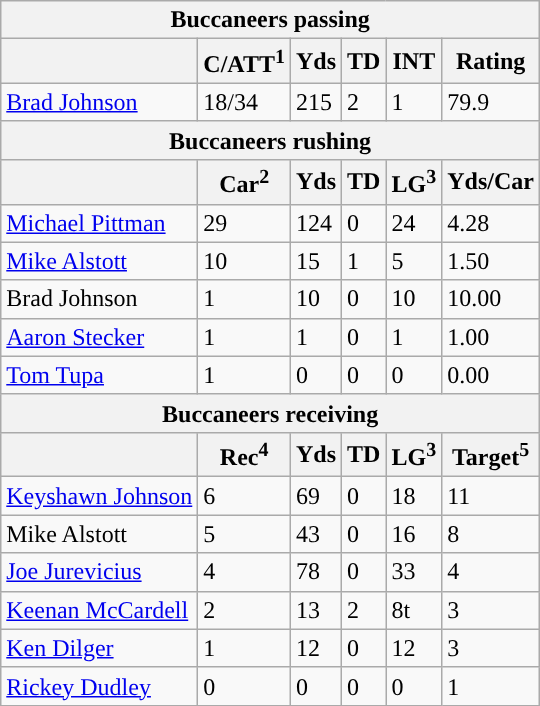<table class="wikitable">
<tr>
<th colspan="6">Buccaneers passing</th>
</tr>
<tr>
<th></th>
<th>C/ATT<sup>1</sup></th>
<th>Yds</th>
<th>TD</th>
<th>INT</th>
<th>Rating</th>
</tr>
<tr>
<td><a href='#'>Brad Johnson</a></td>
<td>18/34</td>
<td>215</td>
<td>2</td>
<td>1</td>
<td>79.9</td>
</tr>
<tr>
<th colspan="6">Buccaneers rushing</th>
</tr>
<tr>
<th></th>
<th>Car<sup>2</sup></th>
<th>Yds</th>
<th>TD</th>
<th>LG<sup>3</sup></th>
<th>Yds/Car</th>
</tr>
<tr>
<td><a href='#'>Michael Pittman</a></td>
<td>29</td>
<td>124</td>
<td>0</td>
<td>24</td>
<td>4.28</td>
</tr>
<tr>
<td><a href='#'>Mike Alstott</a></td>
<td>10</td>
<td>15</td>
<td>1</td>
<td>5</td>
<td>1.50</td>
</tr>
<tr>
<td>Brad Johnson</td>
<td>1</td>
<td>10</td>
<td>0</td>
<td>10</td>
<td>10.00</td>
</tr>
<tr>
<td><a href='#'>Aaron Stecker</a></td>
<td>1</td>
<td>1</td>
<td>0</td>
<td>1</td>
<td>1.00</td>
</tr>
<tr>
<td><a href='#'>Tom Tupa</a></td>
<td>1</td>
<td>0</td>
<td>0</td>
<td>0</td>
<td>0.00</td>
</tr>
<tr>
<th colspan="6">Buccaneers receiving</th>
</tr>
<tr>
<th></th>
<th>Rec<sup>4</sup></th>
<th>Yds</th>
<th>TD</th>
<th>LG<sup>3</sup></th>
<th>Target<sup>5</sup></th>
</tr>
<tr>
<td><a href='#'>Keyshawn Johnson</a></td>
<td>6</td>
<td>69</td>
<td>0</td>
<td>18</td>
<td>11</td>
</tr>
<tr>
<td>Mike Alstott</td>
<td>5</td>
<td>43</td>
<td>0</td>
<td>16</td>
<td>8</td>
</tr>
<tr>
<td><a href='#'>Joe Jurevicius</a></td>
<td>4</td>
<td>78</td>
<td>0</td>
<td>33</td>
<td>4</td>
</tr>
<tr>
<td><a href='#'>Keenan McCardell</a></td>
<td>2</td>
<td>13</td>
<td>2</td>
<td>8t</td>
<td>3</td>
</tr>
<tr>
<td><a href='#'>Ken Dilger</a></td>
<td>1</td>
<td>12</td>
<td>0</td>
<td>12</td>
<td>3</td>
</tr>
<tr>
<td><a href='#'>Rickey Dudley</a></td>
<td>0</td>
<td>0</td>
<td>0</td>
<td>0</td>
<td>1</td>
</tr>
</table>
